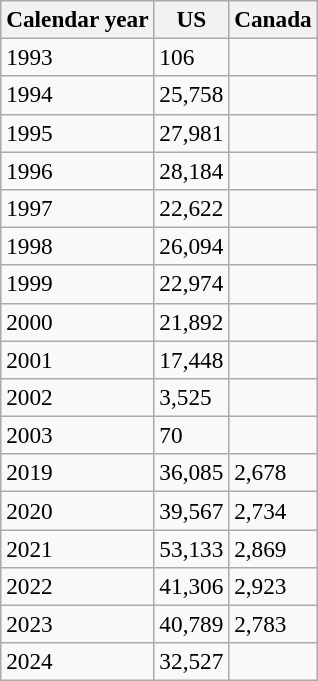<table class=wikitable style="font-size:97%">
<tr>
<th>Calendar year</th>
<th>US</th>
<th>Canada</th>
</tr>
<tr>
<td>1993</td>
<td>106</td>
<td></td>
</tr>
<tr>
<td>1994</td>
<td>25,758</td>
<td></td>
</tr>
<tr>
<td>1995</td>
<td>27,981</td>
<td></td>
</tr>
<tr>
<td>1996</td>
<td>28,184</td>
<td></td>
</tr>
<tr>
<td>1997</td>
<td>22,622</td>
<td></td>
</tr>
<tr>
<td>1998</td>
<td>26,094</td>
<td></td>
</tr>
<tr>
<td>1999</td>
<td>22,974</td>
<td></td>
</tr>
<tr>
<td>2000</td>
<td>21,892</td>
<td></td>
</tr>
<tr>
<td>2001</td>
<td>17,448</td>
<td></td>
</tr>
<tr>
<td>2002</td>
<td>3,525</td>
<td></td>
</tr>
<tr>
<td>2003</td>
<td>70</td>
<td></td>
</tr>
<tr>
<td>2019</td>
<td>36,085</td>
<td>2,678</td>
</tr>
<tr>
<td>2020</td>
<td>39,567</td>
<td>2,734</td>
</tr>
<tr>
<td>2021</td>
<td>53,133</td>
<td>2,869</td>
</tr>
<tr>
<td>2022</td>
<td>41,306</td>
<td>2,923</td>
</tr>
<tr>
<td>2023</td>
<td>40,789</td>
<td>2,783</td>
</tr>
<tr>
<td>2024</td>
<td>32,527</td>
<td></td>
</tr>
</table>
